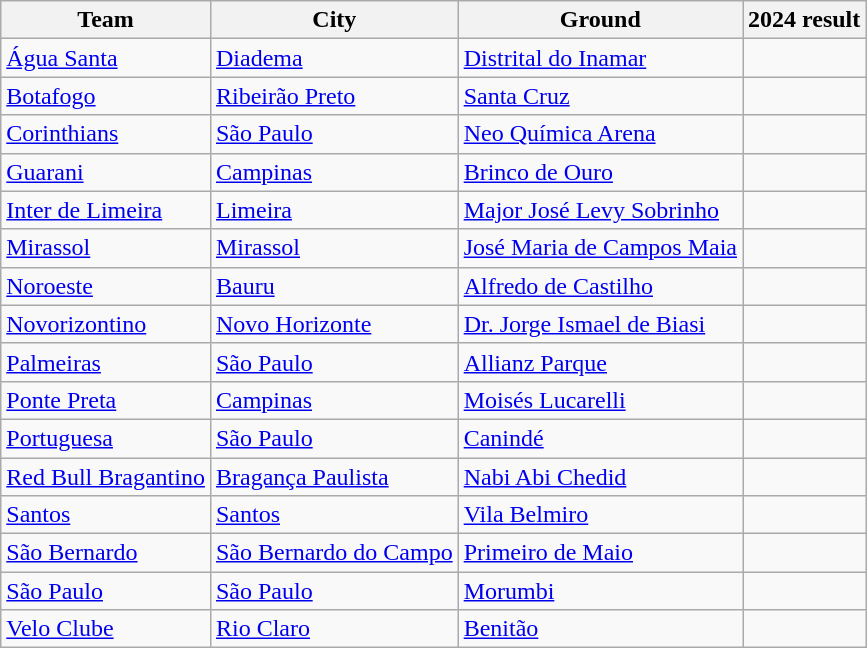<table class="wikitable sortable">
<tr>
<th>Team</th>
<th>City</th>
<th>Ground</th>
<th>2024 result</th>
</tr>
<tr>
<td><a href='#'>Água Santa</a></td>
<td><a href='#'>Diadema</a></td>
<td><a href='#'>Distrital do Inamar</a></td>
<td></td>
</tr>
<tr>
<td><a href='#'>Botafogo</a></td>
<td><a href='#'>Ribeirão Preto</a></td>
<td><a href='#'>Santa Cruz</a></td>
<td></td>
</tr>
<tr>
<td><a href='#'>Corinthians</a></td>
<td><a href='#'>São Paulo</a> </td>
<td><a href='#'>Neo Química Arena</a></td>
<td></td>
</tr>
<tr>
<td><a href='#'>Guarani</a></td>
<td><a href='#'>Campinas</a></td>
<td><a href='#'>Brinco de Ouro</a></td>
<td></td>
</tr>
<tr>
<td><a href='#'>Inter de Limeira</a></td>
<td><a href='#'>Limeira</a></td>
<td><a href='#'>Major José Levy Sobrinho</a></td>
<td></td>
</tr>
<tr>
<td><a href='#'>Mirassol</a></td>
<td><a href='#'>Mirassol</a></td>
<td><a href='#'>José Maria de Campos Maia</a></td>
<td></td>
</tr>
<tr>
<td><a href='#'>Noroeste</a></td>
<td><a href='#'>Bauru</a></td>
<td><a href='#'>Alfredo de Castilho</a></td>
<td></td>
</tr>
<tr>
<td><a href='#'>Novorizontino</a></td>
<td><a href='#'>Novo Horizonte</a></td>
<td><a href='#'>Dr. Jorge Ismael de Biasi</a></td>
<td></td>
</tr>
<tr>
<td><a href='#'>Palmeiras</a></td>
<td><a href='#'>São Paulo</a> </td>
<td><a href='#'>Allianz Parque</a></td>
<td></td>
</tr>
<tr>
<td><a href='#'>Ponte Preta</a></td>
<td><a href='#'>Campinas</a></td>
<td><a href='#'>Moisés Lucarelli</a></td>
<td></td>
</tr>
<tr>
<td><a href='#'>Portuguesa</a></td>
<td><a href='#'>São Paulo</a> </td>
<td><a href='#'>Canindé</a></td>
<td></td>
</tr>
<tr>
<td><a href='#'>Red Bull Bragantino</a></td>
<td><a href='#'>Bragança Paulista</a></td>
<td><a href='#'>Nabi Abi Chedid</a></td>
<td></td>
</tr>
<tr>
<td><a href='#'>Santos</a></td>
<td><a href='#'>Santos</a></td>
<td><a href='#'>Vila Belmiro</a></td>
<td></td>
</tr>
<tr>
<td><a href='#'>São Bernardo</a></td>
<td><a href='#'>São Bernardo do Campo</a></td>
<td><a href='#'>Primeiro de Maio</a></td>
<td></td>
</tr>
<tr>
<td><a href='#'>São Paulo</a></td>
<td><a href='#'>São Paulo</a> </td>
<td><a href='#'>Morumbi</a></td>
<td></td>
</tr>
<tr>
<td><a href='#'>Velo Clube</a></td>
<td><a href='#'>Rio Claro</a></td>
<td><a href='#'>Benitão</a></td>
<td></td>
</tr>
</table>
